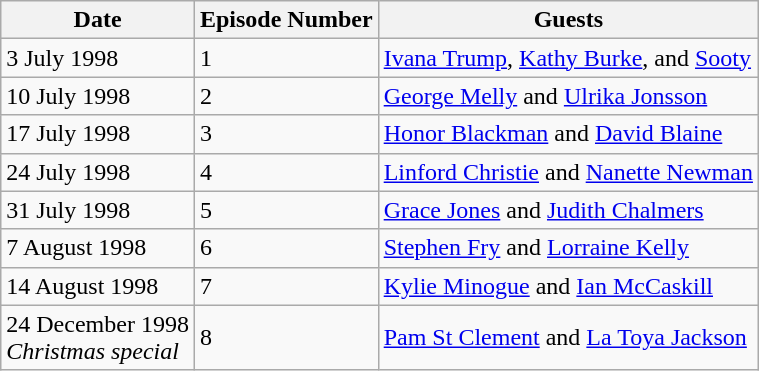<table class="wikitable">
<tr>
<th>Date</th>
<th>Episode Number</th>
<th>Guests</th>
</tr>
<tr>
<td>3 July 1998</td>
<td>1</td>
<td><a href='#'>Ivana Trump</a>, <a href='#'>Kathy Burke</a>, and <a href='#'>Sooty</a></td>
</tr>
<tr>
<td>10 July 1998</td>
<td>2</td>
<td><a href='#'>George Melly</a> and <a href='#'>Ulrika Jonsson</a></td>
</tr>
<tr>
<td>17 July 1998</td>
<td>3</td>
<td><a href='#'>Honor Blackman</a> and <a href='#'>David Blaine</a></td>
</tr>
<tr>
<td>24 July 1998</td>
<td>4</td>
<td><a href='#'>Linford Christie</a> and <a href='#'>Nanette Newman</a></td>
</tr>
<tr>
<td>31 July 1998</td>
<td>5</td>
<td><a href='#'>Grace Jones</a> and <a href='#'>Judith Chalmers</a></td>
</tr>
<tr>
<td>7 August 1998</td>
<td>6</td>
<td><a href='#'>Stephen Fry</a> and <a href='#'>Lorraine Kelly</a></td>
</tr>
<tr>
<td>14 August 1998</td>
<td>7</td>
<td><a href='#'>Kylie Minogue</a> and <a href='#'>Ian McCaskill</a></td>
</tr>
<tr>
<td>24 December 1998<br><em>Christmas special</em></td>
<td>8</td>
<td><a href='#'>Pam St Clement</a> and <a href='#'>La Toya Jackson</a></td>
</tr>
</table>
